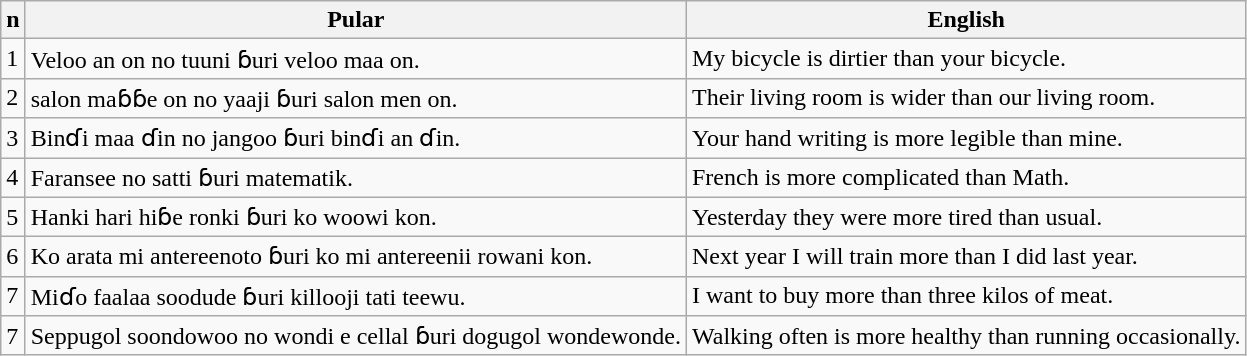<table class="wikitable sortable">
<tr>
<th>n</th>
<th>Pular</th>
<th>English</th>
</tr>
<tr>
<td>1</td>
<td>Veloo an on no tuuni ɓuri veloo maa on.</td>
<td>My bicycle is dirtier than your bicycle.</td>
</tr>
<tr>
<td>2</td>
<td>salon maɓɓe on no yaaji ɓuri salon men on.</td>
<td>Their living room is wider than our living room.</td>
</tr>
<tr>
<td>3</td>
<td>Binɗi maa ɗin no jangoo ɓuri binɗi an ɗin.</td>
<td>Your hand writing is more legible than mine.</td>
</tr>
<tr>
<td>4</td>
<td>Faransee no satti ɓuri matematik.</td>
<td>French is more complicated than Math.</td>
</tr>
<tr>
<td>5</td>
<td>Hanki hari hiɓe ronki ɓuri ko woowi kon.</td>
<td>Yesterday they were more tired than usual.</td>
</tr>
<tr>
<td>6</td>
<td>Ko arata mi antereenoto ɓuri ko mi antereenii rowani kon.</td>
<td>Next year I will train more than I did last year.</td>
</tr>
<tr>
<td>7</td>
<td>Miɗo faalaa soodude ɓuri killooji tati teewu.</td>
<td>I want to buy more than three kilos of meat.</td>
</tr>
<tr>
<td>7</td>
<td>Seppugol soondowoo no wondi e cellal ɓuri dogugol wondewonde.</td>
<td>Walking often is more healthy than running occasionally.</td>
</tr>
</table>
